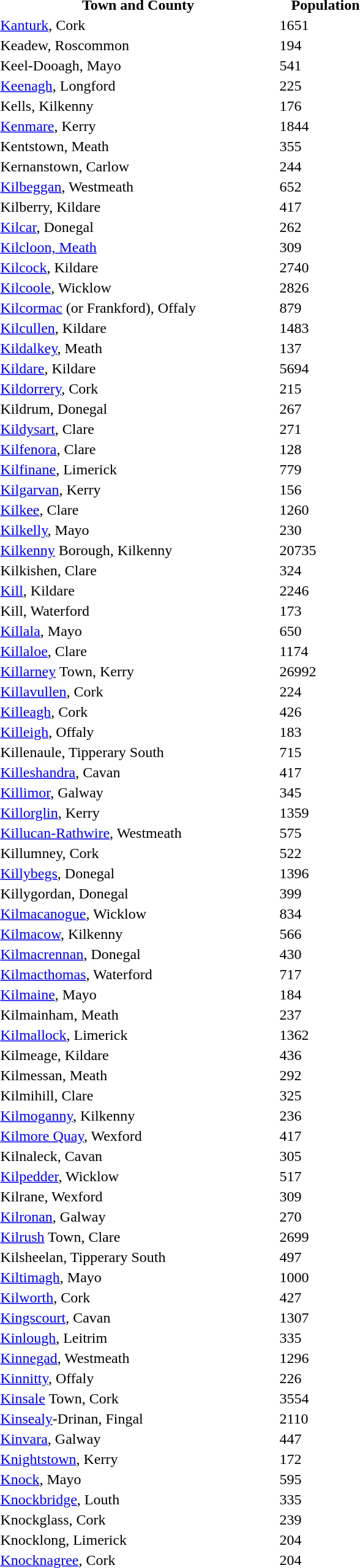<table>
<tr>
<th style="width:300px;align:left;">Town and County</th>
<th style="width:100px;align:right;">Population</th>
</tr>
<tr>
<td><a href='#'>Kanturk</a>, Cork</td>
<td>1651</td>
</tr>
<tr>
<td>Keadew, Roscommon</td>
<td>194</td>
</tr>
<tr>
<td>Keel-Dooagh, Mayo</td>
<td>541</td>
</tr>
<tr>
<td><a href='#'>Keenagh</a>, Longford</td>
<td>225</td>
</tr>
<tr>
<td>Kells, Kilkenny</td>
<td>176</td>
</tr>
<tr>
<td><a href='#'>Kenmare</a>, Kerry</td>
<td>1844</td>
</tr>
<tr>
<td>Kentstown, Meath</td>
<td>355</td>
</tr>
<tr>
<td>Kernanstown, Carlow</td>
<td>244</td>
</tr>
<tr>
<td><a href='#'>Kilbeggan</a>, Westmeath</td>
<td>652</td>
</tr>
<tr>
<td>Kilberry, Kildare</td>
<td>417</td>
</tr>
<tr>
<td><a href='#'>Kilcar</a>, Donegal</td>
<td>262</td>
</tr>
<tr>
<td><a href='#'>Kilcloon, Meath</a></td>
<td>309</td>
</tr>
<tr>
<td><a href='#'>Kilcock</a>, Kildare</td>
<td>2740</td>
</tr>
<tr>
<td><a href='#'>Kilcoole</a>, Wicklow</td>
<td>2826</td>
</tr>
<tr>
<td><a href='#'>Kilcormac</a> (or Frankford), Offaly</td>
<td>879</td>
</tr>
<tr>
<td><a href='#'>Kilcullen</a>, Kildare</td>
<td>1483</td>
</tr>
<tr>
<td><a href='#'>Kildalkey</a>, Meath</td>
<td>137</td>
</tr>
<tr>
<td><a href='#'>Kildare</a>, Kildare</td>
<td>5694</td>
</tr>
<tr>
<td><a href='#'>Kildorrery</a>, Cork</td>
<td>215</td>
</tr>
<tr>
<td>Kildrum, Donegal</td>
<td>267</td>
</tr>
<tr>
<td><a href='#'>Kildysart</a>, Clare</td>
<td>271</td>
</tr>
<tr>
<td><a href='#'>Kilfenora</a>, Clare</td>
<td>128</td>
</tr>
<tr>
<td><a href='#'>Kilfinane</a>, Limerick</td>
<td>779</td>
</tr>
<tr>
<td><a href='#'>Kilgarvan</a>, Kerry</td>
<td>156</td>
</tr>
<tr>
<td><a href='#'>Kilkee</a>, Clare</td>
<td>1260</td>
</tr>
<tr>
<td><a href='#'>Kilkelly</a>, Mayo</td>
<td>230</td>
</tr>
<tr>
<td><a href='#'>Kilkenny</a> Borough, Kilkenny</td>
<td>20735</td>
</tr>
<tr>
<td>Kilkishen, Clare</td>
<td>324</td>
</tr>
<tr>
<td><a href='#'>Kill</a>, Kildare</td>
<td>2246</td>
</tr>
<tr>
<td>Kill, Waterford</td>
<td>173</td>
</tr>
<tr>
<td><a href='#'>Killala</a>, Mayo</td>
<td>650</td>
</tr>
<tr>
<td><a href='#'>Killaloe</a>, Clare</td>
<td>1174</td>
</tr>
<tr>
<td><a href='#'>Killarney</a> Town, Kerry</td>
<td>26992</td>
</tr>
<tr>
<td><a href='#'>Killavullen</a>, Cork</td>
<td>224</td>
</tr>
<tr>
<td><a href='#'>Killeagh</a>, Cork</td>
<td>426</td>
</tr>
<tr>
<td><a href='#'>Killeigh</a>, Offaly</td>
<td>183</td>
</tr>
<tr>
<td>Killenaule, Tipperary South</td>
<td>715</td>
</tr>
<tr>
<td><a href='#'>Killeshandra</a>, Cavan</td>
<td>417</td>
</tr>
<tr>
<td><a href='#'>Killimor</a>, Galway</td>
<td>345</td>
</tr>
<tr>
<td><a href='#'>Killorglin</a>, Kerry</td>
<td>1359</td>
</tr>
<tr>
<td><a href='#'>Killucan-Rathwire</a>, Westmeath</td>
<td>575</td>
</tr>
<tr>
<td>Killumney, Cork</td>
<td>522</td>
</tr>
<tr>
<td><a href='#'>Killybegs</a>, Donegal</td>
<td>1396</td>
</tr>
<tr>
<td>Killygordan, Donegal</td>
<td>399</td>
</tr>
<tr>
<td><a href='#'>Kilmacanogue</a>, Wicklow</td>
<td>834</td>
</tr>
<tr>
<td><a href='#'>Kilmacow</a>, Kilkenny</td>
<td>566</td>
</tr>
<tr>
<td><a href='#'>Kilmacrennan</a>, Donegal</td>
<td>430</td>
</tr>
<tr>
<td><a href='#'>Kilmacthomas</a>, Waterford</td>
<td>717</td>
</tr>
<tr>
<td><a href='#'>Kilmaine</a>, Mayo</td>
<td>184</td>
</tr>
<tr>
<td>Kilmainham, Meath</td>
<td>237</td>
</tr>
<tr>
<td><a href='#'>Kilmallock</a>, Limerick</td>
<td>1362</td>
</tr>
<tr>
<td>Kilmeage, Kildare</td>
<td>436</td>
</tr>
<tr>
<td>Kilmessan, Meath</td>
<td>292</td>
</tr>
<tr>
<td>Kilmihill, Clare</td>
<td>325</td>
</tr>
<tr>
<td><a href='#'>Kilmoganny</a>, Kilkenny</td>
<td>236</td>
</tr>
<tr>
<td><a href='#'>Kilmore Quay</a>, Wexford</td>
<td>417</td>
</tr>
<tr>
<td>Kilnaleck, Cavan</td>
<td>305</td>
</tr>
<tr>
<td><a href='#'>Kilpedder</a>, Wicklow</td>
<td>517</td>
</tr>
<tr>
<td>Kilrane, Wexford</td>
<td>309</td>
</tr>
<tr>
<td><a href='#'>Kilronan</a>, Galway</td>
<td>270</td>
</tr>
<tr>
<td><a href='#'>Kilrush</a> Town, Clare</td>
<td>2699</td>
</tr>
<tr>
<td>Kilsheelan, Tipperary South</td>
<td>497</td>
</tr>
<tr>
<td><a href='#'>Kiltimagh</a>, Mayo</td>
<td>1000</td>
</tr>
<tr>
<td><a href='#'>Kilworth</a>, Cork</td>
<td>427</td>
</tr>
<tr>
<td><a href='#'>Kingscourt</a>, Cavan</td>
<td>1307</td>
</tr>
<tr>
<td><a href='#'>Kinlough</a>, Leitrim</td>
<td>335</td>
</tr>
<tr>
<td><a href='#'>Kinnegad</a>, Westmeath</td>
<td>1296</td>
</tr>
<tr>
<td><a href='#'>Kinnitty</a>, Offaly</td>
<td>226</td>
</tr>
<tr>
<td><a href='#'>Kinsale</a> Town, Cork</td>
<td>3554</td>
</tr>
<tr>
<td><a href='#'>Kinsealy</a>-Drinan, Fingal</td>
<td>2110</td>
</tr>
<tr>
<td><a href='#'>Kinvara</a>, Galway</td>
<td>447</td>
</tr>
<tr>
<td><a href='#'>Knightstown</a>, Kerry</td>
<td>172</td>
</tr>
<tr>
<td><a href='#'>Knock</a>, Mayo</td>
<td>595</td>
</tr>
<tr>
<td><a href='#'>Knockbridge</a>, Louth</td>
<td>335</td>
</tr>
<tr>
<td>Knockglass, Cork</td>
<td>239</td>
</tr>
<tr>
<td>Knocklong, Limerick</td>
<td>204</td>
</tr>
<tr>
<td><a href='#'>Knocknagree</a>, Cork</td>
<td>204</td>
</tr>
</table>
